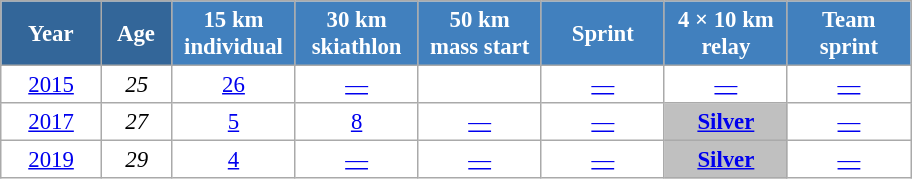<table class="wikitable" style="font-size:95%; text-align:center; border:grey solid 1px; border-collapse:collapse; background:#ffffff;">
<tr>
<th style="background-color:#369; color:white; width:60px;"> Year </th>
<th style="background-color:#369; color:white; width:40px;"> Age </th>
<th style="background-color:#4180be; color:white; width:75px;"> 15 km <br> individual </th>
<th style="background-color:#4180be; color:white; width:75px;"> 30 km <br> skiathlon </th>
<th style="background-color:#4180be; color:white; width:75px;"> 50 km <br> mass start </th>
<th style="background-color:#4180be; color:white; width:75px;"> Sprint </th>
<th style="background-color:#4180be; color:white; width:75px;"> 4 × 10 km <br> relay </th>
<th style="background-color:#4180be; color:white; width:75px;"> Team <br> sprint </th>
</tr>
<tr>
<td><a href='#'>2015</a></td>
<td><em>25</em></td>
<td><a href='#'>26</a></td>
<td><a href='#'>—</a></td>
<td><a href='#'></a></td>
<td><a href='#'>—</a></td>
<td><a href='#'>—</a></td>
<td><a href='#'>—</a></td>
</tr>
<tr>
<td><a href='#'>2017</a></td>
<td><em>27</em></td>
<td><a href='#'>5</a></td>
<td><a href='#'>8</a></td>
<td><a href='#'>—</a></td>
<td><a href='#'>—</a></td>
<td style="background-color: silver;"><a href='#'><strong>Silver</strong></a></td>
<td><a href='#'>—</a></td>
</tr>
<tr>
<td><a href='#'>2019</a></td>
<td><em>29</em></td>
<td><a href='#'>4</a></td>
<td><a href='#'>—</a></td>
<td><a href='#'>—</a></td>
<td><a href='#'>—</a></td>
<td style="background-color: silver;"><a href='#'><strong>Silver</strong></a></td>
<td><a href='#'>—</a></td>
</tr>
</table>
